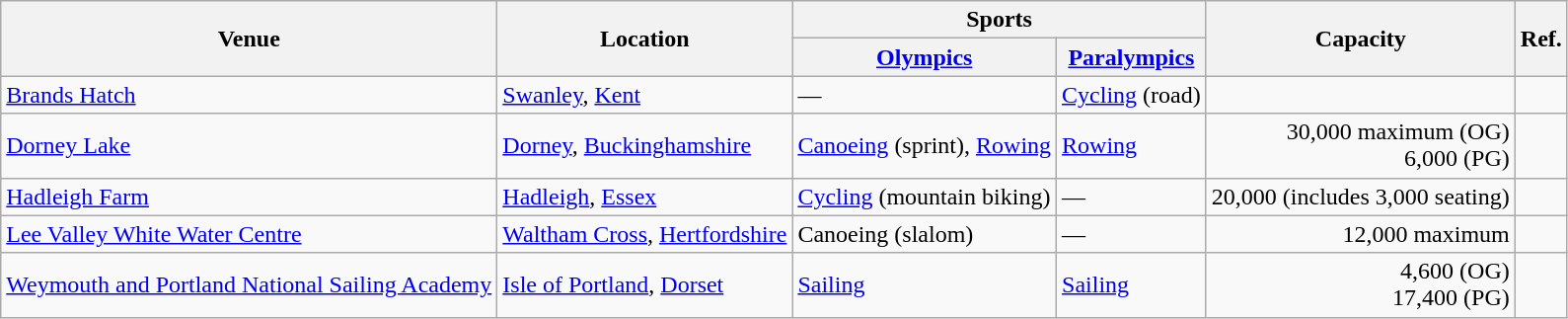<table class="wikitable sortable">
<tr>
<th rowspan="2">Venue</th>
<th rowspan="2">Location</th>
<th colspan="2" class="unsortable">Sports</th>
<th rowspan="2">Capacity</th>
<th rowspan="2" class="unsortable">Ref.</th>
</tr>
<tr>
<th><a href='#'>Olympics</a></th>
<th><a href='#'>Paralympics</a></th>
</tr>
<tr>
<td><a href='#'>Brands Hatch</a></td>
<td><a href='#'>Swanley</a>, <a href='#'>Kent</a></td>
<td>—</td>
<td><a href='#'>Cycling</a> (road)</td>
<td></td>
<td align=center></td>
</tr>
<tr>
<td><a href='#'>Dorney Lake</a></td>
<td><a href='#'>Dorney</a>, <a href='#'>Buckinghamshire</a></td>
<td><a href='#'>Canoeing</a> (sprint), <a href='#'>Rowing</a></td>
<td><a href='#'>Rowing</a></td>
<td align="right">30,000 maximum (OG)<br>6,000 (PG)</td>
<td align=center></td>
</tr>
<tr>
<td><a href='#'>Hadleigh Farm</a></td>
<td><a href='#'>Hadleigh</a>, <a href='#'>Essex</a></td>
<td><a href='#'>Cycling</a> (mountain biking)</td>
<td>—</td>
<td align="right">20,000 (includes 3,000 seating)</td>
<td align=center></td>
</tr>
<tr>
<td><a href='#'>Lee Valley White Water Centre</a></td>
<td><a href='#'>Waltham Cross</a>, <a href='#'>Hertfordshire</a></td>
<td>Canoeing (slalom)</td>
<td>—</td>
<td align="right">12,000 maximum</td>
<td align=center></td>
</tr>
<tr>
<td><a href='#'>Weymouth and Portland National Sailing Academy</a></td>
<td><a href='#'>Isle of Portland</a>, <a href='#'>Dorset</a></td>
<td><a href='#'>Sailing</a></td>
<td><a href='#'>Sailing</a></td>
<td align="right">4,600 (OG) <br>17,400 (PG)</td>
<td align=center></td>
</tr>
</table>
